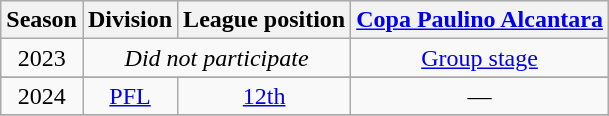<table class="wikitable" style="text-align:center">
<tr bgcolor="#efefef">
<th>Season</th>
<th>Division</th>
<th>League position</th>
<th><a href='#'>Copa Paulino Alcantara</a></th>
</tr>
<tr>
<td>2023</td>
<td colspan=2><em>Did not participate</em></td>
<td><a href='#'>Group stage</a></td>
</tr>
<tr>
</tr>
<tr>
<td>2024</td>
<td><a href='#'>PFL</a></td>
<td><a href='#'>12th</a></td>
<td>—</td>
</tr>
<tr>
</tr>
</table>
